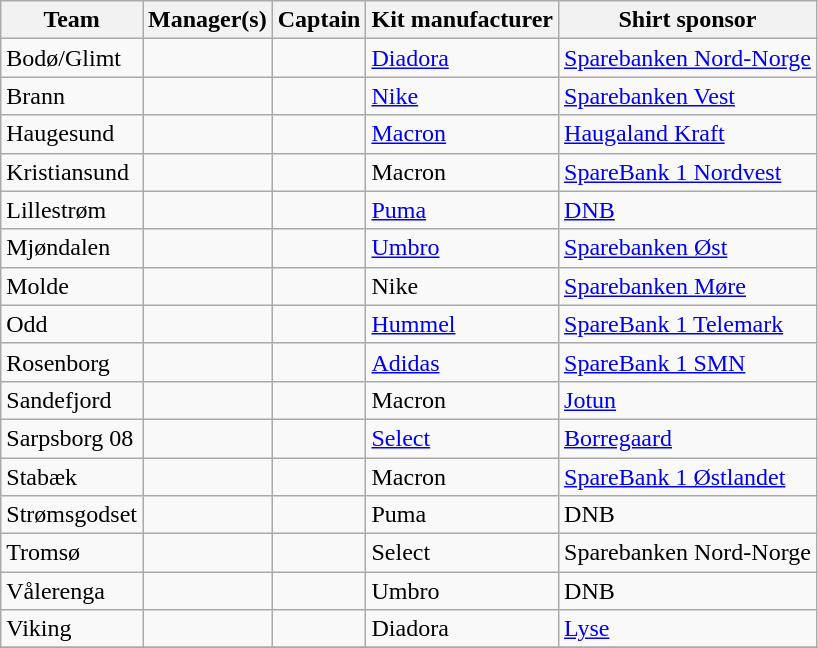<table class="wikitable sortable" border="1">
<tr>
<th>Team</th>
<th>Manager(s)</th>
<th>Captain</th>
<th>Kit manufacturer</th>
<th>Shirt sponsor</th>
</tr>
<tr>
<td>Bodø/Glimt</td>
<td> </td>
<td> <br> </td>
<td><a href='#'>Diadora</a></td>
<td><a href='#'>Sparebanken Nord-Norge</a></td>
</tr>
<tr>
<td>Brann</td>
<td> </td>
<td> </td>
<td><a href='#'>Nike</a></td>
<td><a href='#'>Sparebanken Vest</a></td>
</tr>
<tr>
<td>Haugesund</td>
<td> </td>
<td> </td>
<td><a href='#'>Macron</a></td>
<td><a href='#'>Haugaland Kraft</a></td>
</tr>
<tr>
<td>Kristiansund</td>
<td> </td>
<td> </td>
<td>Macron</td>
<td><a href='#'>SpareBank 1 Nordvest</a></td>
</tr>
<tr>
<td>Lillestrøm</td>
<td> </td>
<td> </td>
<td><a href='#'>Puma</a></td>
<td><a href='#'>DNB</a></td>
</tr>
<tr>
<td>Mjøndalen</td>
<td> </td>
<td> </td>
<td><a href='#'>Umbro</a></td>
<td><a href='#'>Sparebanken Øst</a></td>
</tr>
<tr>
<td>Molde</td>
<td> </td>
<td> </td>
<td>Nike</td>
<td><a href='#'>Sparebanken Møre</a></td>
</tr>
<tr>
<td>Odd</td>
<td> </td>
<td> </td>
<td><a href='#'>Hummel</a></td>
<td><a href='#'>SpareBank 1 Telemark</a></td>
</tr>
<tr>
<td>Rosenborg</td>
<td> </td>
<td> <br> </td>
<td><a href='#'>Adidas</a></td>
<td><a href='#'>SpareBank 1 SMN</a></td>
</tr>
<tr>
<td>Sandefjord</td>
<td>  <br>  </td>
<td> </td>
<td>Macron</td>
<td><a href='#'>Jotun</a></td>
</tr>
<tr>
<td>Sarpsborg 08</td>
<td> </td>
<td> </td>
<td><a href='#'>Select</a></td>
<td><a href='#'>Borregaard</a></td>
</tr>
<tr>
<td>Stabæk</td>
<td> </td>
<td> </td>
<td>Macron</td>
<td><a href='#'>SpareBank 1 Østlandet</a></td>
</tr>
<tr>
<td>Strømsgodset</td>
<td> <br>  </td>
<td> </td>
<td>Puma</td>
<td>DNB</td>
</tr>
<tr>
<td>Tromsø</td>
<td> </td>
<td> </td>
<td>Select</td>
<td>Sparebanken Nord-Norge</td>
</tr>
<tr>
<td>Vålerenga</td>
<td> </td>
<td> </td>
<td>Umbro</td>
<td>DNB</td>
</tr>
<tr>
<td>Viking</td>
<td>  <br>  </td>
<td> </td>
<td>Diadora</td>
<td><a href='#'>Lyse</a></td>
</tr>
<tr>
</tr>
</table>
